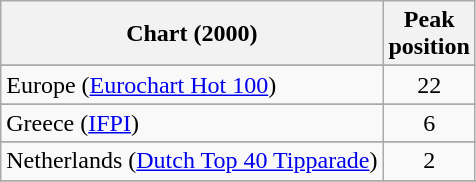<table class="wikitable plainrowheaders sortable">
<tr>
<th>Chart (2000)</th>
<th>Peak<br>position</th>
</tr>
<tr>
</tr>
<tr>
</tr>
<tr>
</tr>
<tr>
</tr>
<tr>
<td>Europe (<a href='#'>Eurochart Hot 100</a>)</td>
<td align="center">22</td>
</tr>
<tr>
</tr>
<tr>
</tr>
<tr>
</tr>
<tr>
<td>Greece (<a href='#'>IFPI</a>)</td>
<td align="center">6</td>
</tr>
<tr>
</tr>
<tr>
</tr>
<tr>
<td>Netherlands (<a href='#'>Dutch Top 40 Tipparade</a>)</td>
<td align="center">2</td>
</tr>
<tr>
</tr>
<tr>
</tr>
<tr>
</tr>
<tr>
</tr>
<tr>
</tr>
<tr>
</tr>
<tr>
</tr>
<tr>
</tr>
<tr>
</tr>
<tr>
</tr>
<tr>
</tr>
</table>
